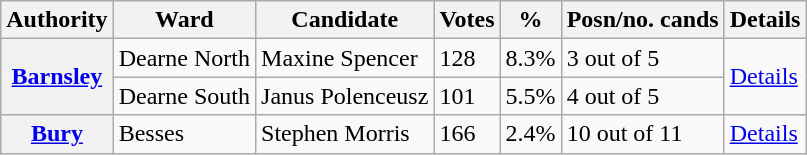<table class="wikitable">
<tr>
<th>Authority</th>
<th>Ward</th>
<th>Candidate</th>
<th>Votes</th>
<th>%</th>
<th>Posn/no. cands</th>
<th>Details</th>
</tr>
<tr>
<th rowspan=2><a href='#'>Barnsley</a></th>
<td>Dearne North</td>
<td>Maxine Spencer</td>
<td>128</td>
<td>8.3%</td>
<td>3 out of 5</td>
<td rowspan=2><a href='#'>Details</a></td>
</tr>
<tr>
<td>Dearne South</td>
<td>Janus Polenceusz</td>
<td>101</td>
<td>5.5%</td>
<td>4 out of 5</td>
</tr>
<tr>
<th><a href='#'>Bury</a></th>
<td>Besses</td>
<td>Stephen Morris</td>
<td>166</td>
<td>2.4%</td>
<td>10 out of 11</td>
<td><a href='#'>Details</a></td>
</tr>
</table>
